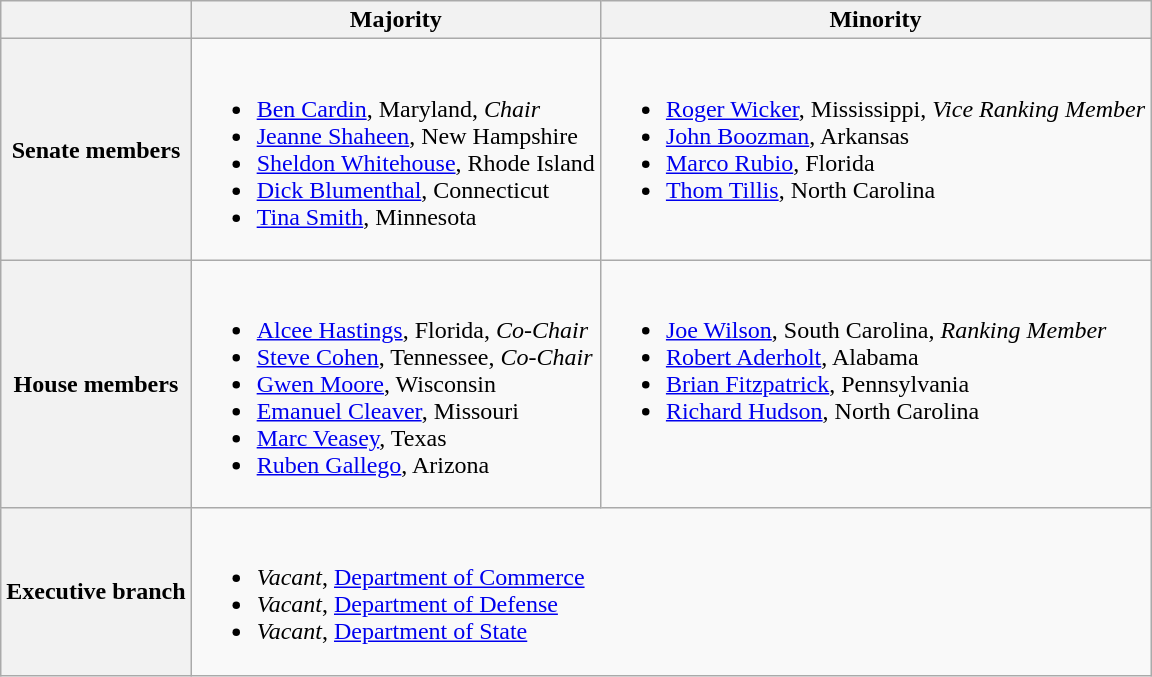<table class=wikitable>
<tr>
<th></th>
<th>Majority</th>
<th>Minority</th>
</tr>
<tr>
<th>Senate members</th>
<td valign="top" ><br><ul><li><a href='#'>Ben Cardin</a>, Maryland, <em>Chair</em></li><li><a href='#'>Jeanne Shaheen</a>, New Hampshire</li><li><a href='#'>Sheldon Whitehouse</a>, Rhode Island</li><li><a href='#'>Dick Blumenthal</a>, Connecticut</li><li><a href='#'>Tina Smith</a>, Minnesota</li></ul></td>
<td valign="top" ><br><ul><li><a href='#'>Roger Wicker</a>, Mississippi, <em>Vice Ranking Member</em></li><li><a href='#'>John Boozman</a>, Arkansas</li><li><a href='#'>Marco Rubio</a>, Florida</li><li><a href='#'>Thom Tillis</a>, North Carolina</li></ul></td>
</tr>
<tr>
<th>House members</th>
<td valign="top" ><br><ul><li><a href='#'>Alcee Hastings</a>, Florida, <em>Co-Chair</em> </li><li><a href='#'>Steve Cohen</a>, Tennessee, <em>Co-Chair</em> </li><li><a href='#'>Gwen Moore</a>, Wisconsin</li><li><a href='#'>Emanuel Cleaver</a>, Missouri</li><li><a href='#'>Marc Veasey</a>, Texas</li><li><a href='#'>Ruben Gallego</a>, Arizona</li></ul></td>
<td valign="top" ><br><ul><li><a href='#'>Joe Wilson</a>, South Carolina, <em>Ranking Member</em></li><li><a href='#'>Robert Aderholt</a>, Alabama</li><li><a href='#'>Brian Fitzpatrick</a>, Pennsylvania</li><li><a href='#'>Richard Hudson</a>, North Carolina</li></ul></td>
</tr>
<tr>
<th>Executive branch</th>
<td colspan=2><br><ul><li><em>Vacant</em>, <a href='#'>Department of Commerce</a></li><li><em>Vacant</em>, <a href='#'>Department of Defense</a></li><li><em>Vacant</em>, <a href='#'>Department of State</a></li></ul></td>
</tr>
</table>
